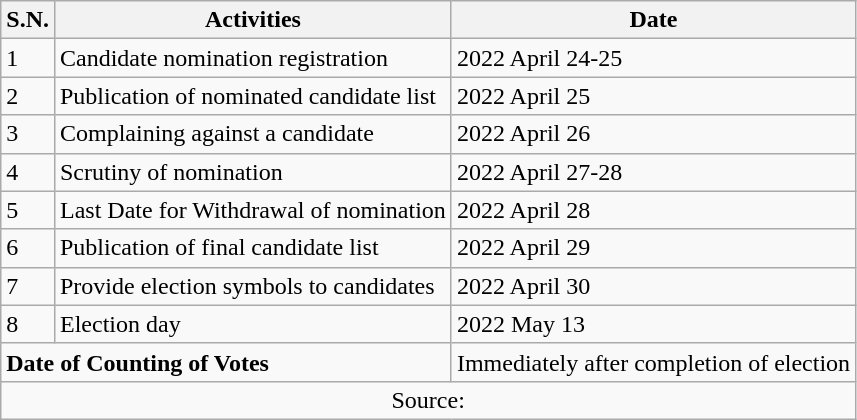<table class="wikitable">
<tr>
<th>S.N.</th>
<th>Activities</th>
<th>Date</th>
</tr>
<tr>
<td>1</td>
<td>Candidate nomination registration</td>
<td>2022 April 24-25</td>
</tr>
<tr>
<td>2</td>
<td>Publication of nominated candidate list</td>
<td>2022 April 25</td>
</tr>
<tr>
<td>3</td>
<td>Complaining against a candidate</td>
<td>2022 April 26</td>
</tr>
<tr>
<td>4</td>
<td>Scrutiny of nomination</td>
<td>2022 April 27-28</td>
</tr>
<tr>
<td>5</td>
<td>Last Date for Withdrawal of nomination</td>
<td>2022 April 28</td>
</tr>
<tr>
<td>6</td>
<td>Publication of final candidate list</td>
<td>2022 April 29</td>
</tr>
<tr>
<td>7</td>
<td>Provide election symbols to candidates</td>
<td>2022 April 30</td>
</tr>
<tr>
<td>8</td>
<td>Election day</td>
<td>2022 May 13</td>
</tr>
<tr>
<td colspan="2"><strong>Date of Counting of Votes</strong></td>
<td>Immediately after completion of election</td>
</tr>
<tr style="text-align:center">
<td colspan="3">Source: </td>
</tr>
</table>
